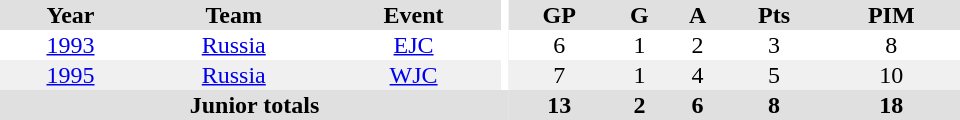<table border="0" cellpadding="1" cellspacing="0" ID="Table3" style="text-align:center; width:40em">
<tr bgcolor="#e0e0e0">
<th>Year</th>
<th>Team</th>
<th>Event</th>
<th rowspan="102" bgcolor="#ffffff"></th>
<th>GP</th>
<th>G</th>
<th>A</th>
<th>Pts</th>
<th>PIM</th>
</tr>
<tr>
<td><a href='#'>1993</a></td>
<td><a href='#'>Russia</a></td>
<td><a href='#'>EJC</a></td>
<td>6</td>
<td>1</td>
<td>2</td>
<td>3</td>
<td>8</td>
</tr>
<tr bgcolor="#f0f0f0">
<td><a href='#'>1995</a></td>
<td><a href='#'>Russia</a></td>
<td><a href='#'>WJC</a></td>
<td>7</td>
<td>1</td>
<td>4</td>
<td>5</td>
<td>10</td>
</tr>
<tr bgcolor="#e0e0e0">
<th colspan="4">Junior totals</th>
<th>13</th>
<th>2</th>
<th>6</th>
<th>8</th>
<th>18</th>
</tr>
</table>
